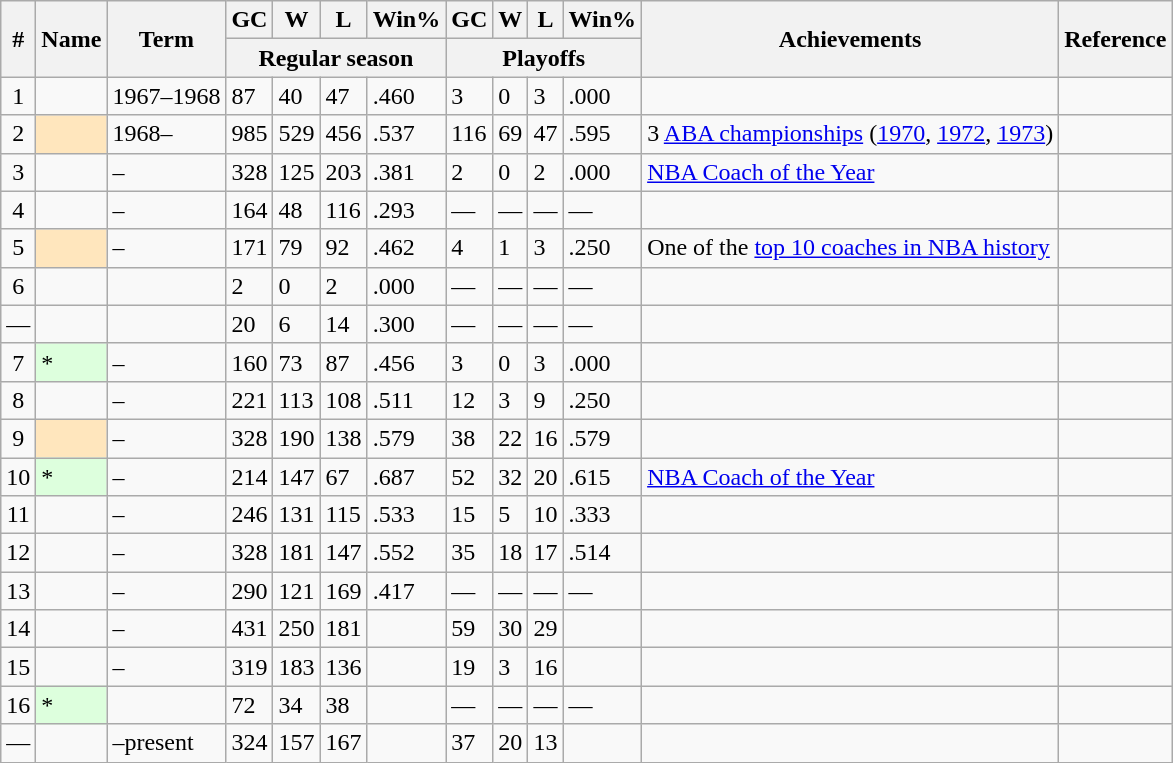<table class="wikitable sortable">
<tr>
<th rowspan="2">#</th>
<th rowspan="2">Name</th>
<th rowspan="2">Term</th>
<th>GC</th>
<th>W</th>
<th>L</th>
<th>Win%</th>
<th>GC</th>
<th>W</th>
<th>L</th>
<th>Win%</th>
<th rowspan="2" class=unsortable>Achievements</th>
<th rowspan="2" class=unsortable>Reference</th>
</tr>
<tr class="unsortable">
<th colspan="4">Regular season</th>
<th colspan="4">Playoffs</th>
</tr>
<tr>
<td align=center>1</td>
<td></td>
<td>1967–1968</td>
<td>87</td>
<td>40</td>
<td>47</td>
<td>.460</td>
<td>3</td>
<td>0</td>
<td>3</td>
<td>.000</td>
<td></td>
<td align=center></td>
</tr>
<tr>
<td align=center>2</td>
<td style="background-color:#FFE6BD"></td>
<td>1968–</td>
<td>985</td>
<td>529</td>
<td>456</td>
<td>.537</td>
<td>116</td>
<td>69</td>
<td>47</td>
<td>.595</td>
<td>3 <a href='#'>ABA championships</a> (<a href='#'>1970</a>, <a href='#'>1972</a>, <a href='#'>1973</a>)</td>
<td align=center></td>
</tr>
<tr>
<td align=center>3</td>
<td></td>
<td>–</td>
<td>328</td>
<td>125</td>
<td>203</td>
<td>.381</td>
<td>2</td>
<td>0</td>
<td>2</td>
<td>.000</td>
<td> <a href='#'>NBA Coach of the Year</a></td>
<td align=center></td>
</tr>
<tr>
<td align=center>4</td>
<td></td>
<td>–</td>
<td>164</td>
<td>48</td>
<td>116</td>
<td>.293</td>
<td>—</td>
<td>—</td>
<td>—</td>
<td>—</td>
<td></td>
<td align=center></td>
</tr>
<tr>
<td align=center>5</td>
<td style="background-color:#FFE6BD"></td>
<td>–</td>
<td>171</td>
<td>79</td>
<td>92</td>
<td>.462</td>
<td>4</td>
<td>1</td>
<td>3</td>
<td>.250</td>
<td>One of the <a href='#'>top 10 coaches in NBA history</a></td>
<td align=center></td>
</tr>
<tr>
<td align=center>6</td>
<td></td>
<td></td>
<td>2</td>
<td>0</td>
<td>2</td>
<td>.000</td>
<td>—</td>
<td>—</td>
<td>—</td>
<td>—</td>
<td></td>
<td align=center></td>
</tr>
<tr>
<td align=center>—</td>
<td></td>
<td></td>
<td>20</td>
<td>6</td>
<td>14</td>
<td>.300</td>
<td>—</td>
<td>—</td>
<td>—</td>
<td>—</td>
<td></td>
<td align=center></td>
</tr>
<tr>
<td align=center>7</td>
<td style="background-color:#ddffdd">*</td>
<td>–</td>
<td>160</td>
<td>73</td>
<td>87</td>
<td>.456</td>
<td>3</td>
<td>0</td>
<td>3</td>
<td>.000</td>
<td></td>
<td align=center></td>
</tr>
<tr>
<td align=center>8</td>
<td></td>
<td>–</td>
<td>221</td>
<td>113</td>
<td>108</td>
<td>.511</td>
<td>12</td>
<td>3</td>
<td>9</td>
<td>.250</td>
<td></td>
<td align=center></td>
</tr>
<tr>
<td align=center>9</td>
<td style="background-color:#FFE6BD"></td>
<td>–</td>
<td>328</td>
<td>190</td>
<td>138</td>
<td>.579</td>
<td>38</td>
<td>22</td>
<td>16</td>
<td>.579</td>
<td></td>
<td align=center></td>
</tr>
<tr>
<td align=center>10</td>
<td style="background-color:#ddffdd">*</td>
<td>–</td>
<td>214</td>
<td>147</td>
<td>67</td>
<td>.687</td>
<td>52</td>
<td>32</td>
<td>20</td>
<td>.615</td>
<td> <a href='#'>NBA Coach of the Year</a></td>
<td align=center></td>
</tr>
<tr>
<td align=center>11</td>
<td></td>
<td>–</td>
<td>246</td>
<td>131</td>
<td>115</td>
<td>.533</td>
<td>15</td>
<td>5</td>
<td>10</td>
<td>.333</td>
<td></td>
<td align=center></td>
</tr>
<tr>
<td align=center>12</td>
<td></td>
<td>–</td>
<td>328</td>
<td>181</td>
<td>147</td>
<td>.552</td>
<td>35</td>
<td>18</td>
<td>17</td>
<td>.514</td>
<td></td>
<td align=center></td>
</tr>
<tr>
<td align=center>13</td>
<td></td>
<td>–</td>
<td>290</td>
<td>121</td>
<td>169</td>
<td>.417</td>
<td>—</td>
<td>—</td>
<td>—</td>
<td>—</td>
<td></td>
<td align=center></td>
</tr>
<tr>
<td align=center>14</td>
<td></td>
<td>–</td>
<td>431</td>
<td>250</td>
<td>181</td>
<td></td>
<td>59</td>
<td>30</td>
<td>29</td>
<td></td>
<td></td>
<td align=center></td>
</tr>
<tr>
<td align=center>15</td>
<td></td>
<td>–</td>
<td>319</td>
<td>183</td>
<td>136</td>
<td></td>
<td>19</td>
<td>3</td>
<td>16</td>
<td></td>
<td></td>
<td align=center></td>
</tr>
<tr>
<td align=center>16</td>
<td style="background-color:#ddffdd">*</td>
<td></td>
<td>72</td>
<td>34</td>
<td>38</td>
<td></td>
<td>—</td>
<td>—</td>
<td>—</td>
<td>—</td>
<td></td>
<td align=center></td>
</tr>
<tr>
<td align=center>—</td>
<td></td>
<td>–present</td>
<td>324</td>
<td>157</td>
<td>167</td>
<td></td>
<td>37</td>
<td>20</td>
<td>13</td>
<td></td>
<td></td>
<td align=center></td>
</tr>
</table>
